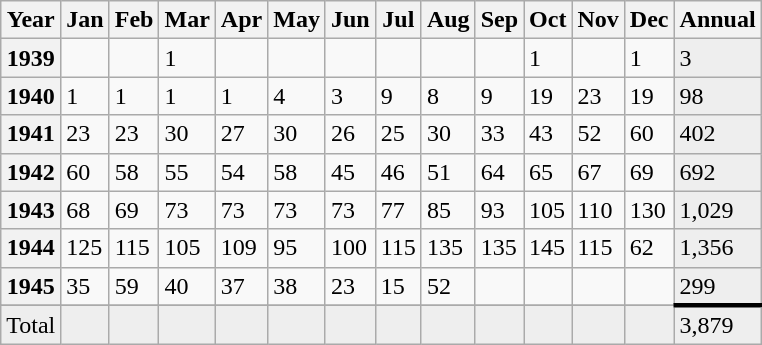<table class="wikitable">
<tr>
<th>Year</th>
<th>Jan</th>
<th>Feb</th>
<th>Mar</th>
<th>Apr</th>
<th>May</th>
<th>Jun</th>
<th>Jul</th>
<th>Aug</th>
<th>Sep</th>
<th>Oct</th>
<th>Nov</th>
<th>Dec</th>
<th>Annual</th>
</tr>
<tr>
<th style="text-align:center">1939</th>
<td></td>
<td></td>
<td>1</td>
<td></td>
<td></td>
<td></td>
<td></td>
<td></td>
<td></td>
<td>1</td>
<td></td>
<td>1</td>
<td style="background: #eee;">3</td>
</tr>
<tr>
<th style="text-align:center">1940</th>
<td>1</td>
<td>1</td>
<td>1</td>
<td>1</td>
<td>4</td>
<td>3</td>
<td>9</td>
<td>8</td>
<td>9</td>
<td>19</td>
<td>23</td>
<td>19</td>
<td style="background: #eee;">98</td>
</tr>
<tr>
<th style="text-align:center">1941</th>
<td>23</td>
<td>23</td>
<td>30</td>
<td>27</td>
<td>30</td>
<td>26</td>
<td>25</td>
<td>30</td>
<td>33</td>
<td>43</td>
<td>52</td>
<td>60</td>
<td style="background: #eee;">402</td>
</tr>
<tr>
<th style="text-align:center">1942</th>
<td>60</td>
<td>58</td>
<td>55</td>
<td>54</td>
<td>58</td>
<td>45</td>
<td>46</td>
<td>51</td>
<td>64</td>
<td>65</td>
<td>67</td>
<td>69</td>
<td style="background: #eee;">692</td>
</tr>
<tr>
<th style="text-align:center">1943</th>
<td>68</td>
<td>69</td>
<td>73</td>
<td>73</td>
<td>73</td>
<td>73</td>
<td>77</td>
<td>85</td>
<td>93</td>
<td>105</td>
<td>110</td>
<td>130</td>
<td style="background: #eee;">1,029</td>
</tr>
<tr>
<th style="text-align:center">1944</th>
<td>125</td>
<td>115</td>
<td>105</td>
<td>109</td>
<td>95</td>
<td>100</td>
<td>115</td>
<td>135</td>
<td>135</td>
<td>145</td>
<td>115</td>
<td>62</td>
<td style="background: #eee;">1,356</td>
</tr>
<tr>
<th style="text-align:center">1945</th>
<td>35</td>
<td>59</td>
<td>40</td>
<td>37</td>
<td>38</td>
<td>23</td>
<td>15</td>
<td>52</td>
<td></td>
<td></td>
<td></td>
<td></td>
<td style="background: #eee;">299</td>
</tr>
<tr>
</tr>
<tr style="background: #eee;">
<td style="text-align:center">Total</td>
<td></td>
<td></td>
<td></td>
<td></td>
<td></td>
<td></td>
<td></td>
<td></td>
<td></td>
<td></td>
<td></td>
<td></td>
<td style="border-top: black solid">3,879</td>
</tr>
</table>
